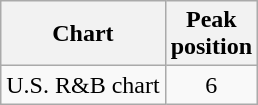<table class="wikitable sortable">
<tr>
<th align="left">Chart</th>
<th align="center">Peak<br>position</th>
</tr>
<tr>
<td align="left">U.S. R&B chart</td>
<td align="center">6</td>
</tr>
</table>
